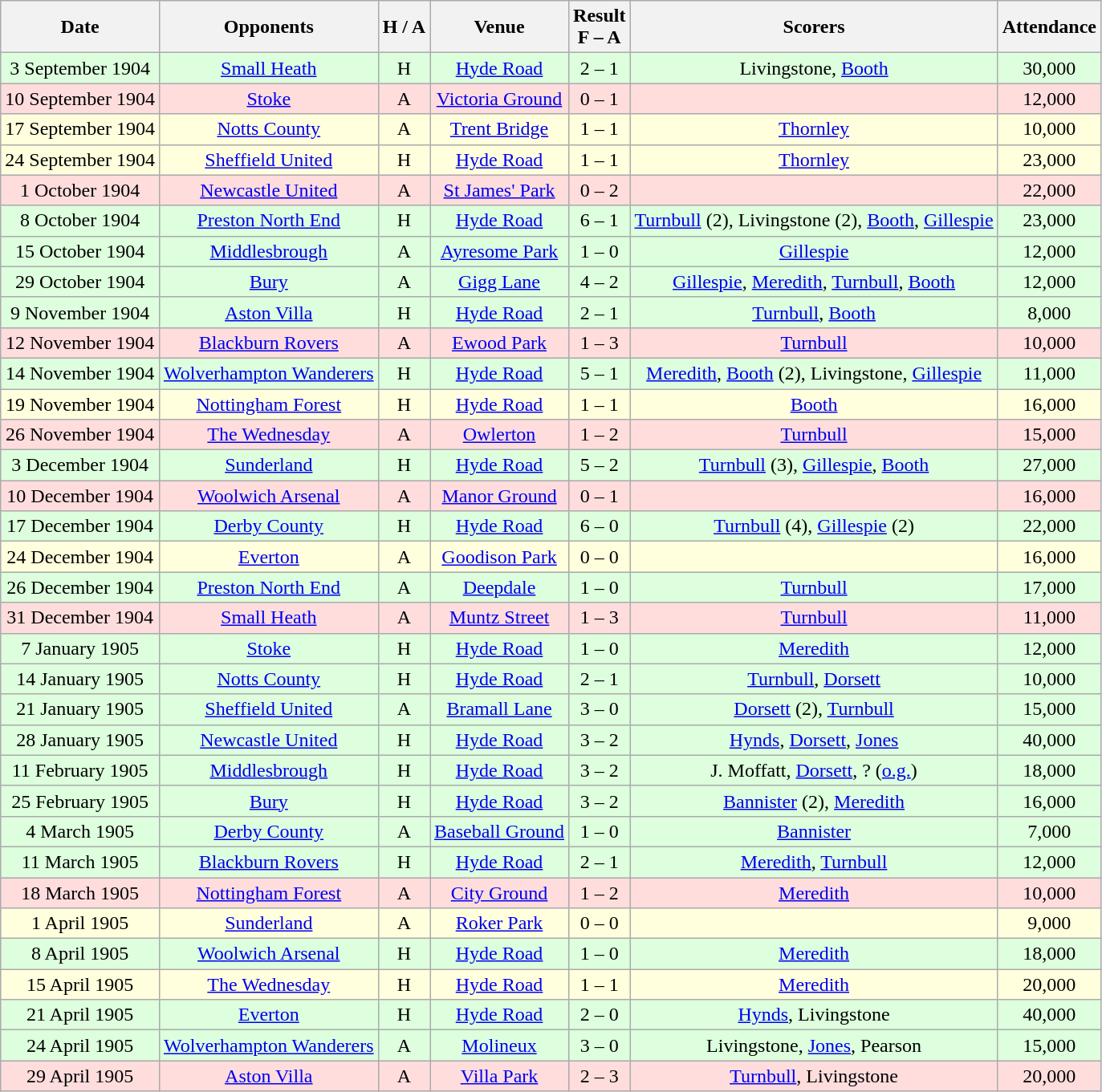<table class="wikitable" style="text-align:center">
<tr>
<th>Date</th>
<th>Opponents</th>
<th>H / A</th>
<th>Venue</th>
<th>Result<br>F – A</th>
<th>Scorers</th>
<th>Attendance</th>
</tr>
<tr bgcolor="#ddffdd">
<td>3 September 1904</td>
<td><a href='#'>Small Heath</a></td>
<td>H</td>
<td><a href='#'>Hyde Road</a></td>
<td>2 – 1</td>
<td>Livingstone, <a href='#'>Booth</a></td>
<td>30,000</td>
</tr>
<tr bgcolor="#ffdddd">
<td>10 September 1904</td>
<td><a href='#'>Stoke</a></td>
<td>A</td>
<td><a href='#'>Victoria Ground</a></td>
<td>0 – 1</td>
<td></td>
<td>12,000</td>
</tr>
<tr bgcolor="#ffffdd">
<td>17 September 1904</td>
<td><a href='#'>Notts County</a></td>
<td>A</td>
<td><a href='#'>Trent Bridge</a></td>
<td>1 – 1</td>
<td><a href='#'>Thornley</a></td>
<td>10,000</td>
</tr>
<tr bgcolor="#ffffdd">
<td>24 September 1904</td>
<td><a href='#'>Sheffield United</a></td>
<td>H</td>
<td><a href='#'>Hyde Road</a></td>
<td>1 – 1</td>
<td><a href='#'>Thornley</a></td>
<td>23,000</td>
</tr>
<tr bgcolor="#ffdddd">
<td>1 October 1904</td>
<td><a href='#'>Newcastle United</a></td>
<td>A</td>
<td><a href='#'>St James' Park</a></td>
<td>0 – 2</td>
<td></td>
<td>22,000</td>
</tr>
<tr bgcolor="#ddffdd">
<td>8 October 1904</td>
<td><a href='#'>Preston North End</a></td>
<td>H</td>
<td><a href='#'>Hyde Road</a></td>
<td>6 – 1</td>
<td><a href='#'>Turnbull</a> (2), Livingstone (2), <a href='#'>Booth</a>, <a href='#'>Gillespie</a></td>
<td>23,000</td>
</tr>
<tr bgcolor="#ddffdd">
<td>15 October 1904</td>
<td><a href='#'>Middlesbrough</a></td>
<td>A</td>
<td><a href='#'>Ayresome Park</a></td>
<td>1 – 0</td>
<td><a href='#'>Gillespie</a></td>
<td>12,000</td>
</tr>
<tr bgcolor="#ddffdd">
<td>29 October 1904</td>
<td><a href='#'>Bury</a></td>
<td>A</td>
<td><a href='#'>Gigg Lane</a></td>
<td>4 – 2</td>
<td><a href='#'>Gillespie</a>, <a href='#'>Meredith</a>, <a href='#'>Turnbull</a>, <a href='#'>Booth</a></td>
<td>12,000</td>
</tr>
<tr bgcolor="#ddffdd">
<td>9 November 1904</td>
<td><a href='#'>Aston Villa</a></td>
<td>H</td>
<td><a href='#'>Hyde Road</a></td>
<td>2 – 1</td>
<td><a href='#'>Turnbull</a>, <a href='#'>Booth</a></td>
<td>8,000</td>
</tr>
<tr bgcolor="#ffdddd">
<td>12 November 1904</td>
<td><a href='#'>Blackburn Rovers</a></td>
<td>A</td>
<td><a href='#'>Ewood Park</a></td>
<td>1 – 3</td>
<td><a href='#'>Turnbull</a></td>
<td>10,000</td>
</tr>
<tr bgcolor="#ddffdd">
<td>14 November 1904</td>
<td><a href='#'>Wolverhampton Wanderers</a></td>
<td>H</td>
<td><a href='#'>Hyde Road</a></td>
<td>5 – 1</td>
<td><a href='#'>Meredith</a>, <a href='#'>Booth</a> (2), Livingstone, <a href='#'>Gillespie</a></td>
<td>11,000</td>
</tr>
<tr bgcolor="#ffffdd">
<td>19 November 1904</td>
<td><a href='#'>Nottingham Forest</a></td>
<td>H</td>
<td><a href='#'>Hyde Road</a></td>
<td>1 – 1</td>
<td><a href='#'>Booth</a></td>
<td>16,000</td>
</tr>
<tr bgcolor="#ffdddd">
<td>26 November 1904</td>
<td><a href='#'>The Wednesday</a></td>
<td>A</td>
<td><a href='#'>Owlerton</a></td>
<td>1 – 2</td>
<td><a href='#'>Turnbull</a></td>
<td>15,000</td>
</tr>
<tr bgcolor="#ddffdd">
<td>3 December 1904</td>
<td><a href='#'>Sunderland</a></td>
<td>H</td>
<td><a href='#'>Hyde Road</a></td>
<td>5 – 2</td>
<td><a href='#'>Turnbull</a> (3), <a href='#'>Gillespie</a>, <a href='#'>Booth</a></td>
<td>27,000</td>
</tr>
<tr bgcolor="#ffdddd">
<td>10 December 1904</td>
<td><a href='#'>Woolwich Arsenal</a></td>
<td>A</td>
<td><a href='#'>Manor Ground</a></td>
<td>0 – 1</td>
<td></td>
<td>16,000</td>
</tr>
<tr bgcolor="#ddffdd">
<td>17 December 1904</td>
<td><a href='#'>Derby County</a></td>
<td>H</td>
<td><a href='#'>Hyde Road</a></td>
<td>6 – 0</td>
<td><a href='#'>Turnbull</a> (4), <a href='#'>Gillespie</a> (2)</td>
<td>22,000</td>
</tr>
<tr bgcolor="#ffffdd">
<td>24 December 1904</td>
<td><a href='#'>Everton</a></td>
<td>A</td>
<td><a href='#'>Goodison Park</a></td>
<td>0 – 0</td>
<td></td>
<td>16,000</td>
</tr>
<tr bgcolor="#ddffdd">
<td>26 December 1904</td>
<td><a href='#'>Preston North End</a></td>
<td>A</td>
<td><a href='#'>Deepdale</a></td>
<td>1 – 0</td>
<td><a href='#'>Turnbull</a></td>
<td>17,000</td>
</tr>
<tr bgcolor="#ffdddd">
<td>31 December 1904</td>
<td><a href='#'>Small Heath</a></td>
<td>A</td>
<td><a href='#'>Muntz Street</a></td>
<td>1 – 3</td>
<td><a href='#'>Turnbull</a></td>
<td>11,000</td>
</tr>
<tr bgcolor="#ddffdd">
<td>7 January 1905</td>
<td><a href='#'>Stoke</a></td>
<td>H</td>
<td><a href='#'>Hyde Road</a></td>
<td>1 – 0</td>
<td><a href='#'>Meredith</a></td>
<td>12,000</td>
</tr>
<tr bgcolor="#ddffdd">
<td>14 January 1905</td>
<td><a href='#'>Notts County</a></td>
<td>H</td>
<td><a href='#'>Hyde Road</a></td>
<td>2 – 1</td>
<td><a href='#'>Turnbull</a>, <a href='#'>Dorsett</a></td>
<td>10,000</td>
</tr>
<tr bgcolor="#ddffdd">
<td>21 January 1905</td>
<td><a href='#'>Sheffield United</a></td>
<td>A</td>
<td><a href='#'>Bramall Lane</a></td>
<td>3 – 0</td>
<td><a href='#'>Dorsett</a> (2), <a href='#'>Turnbull</a></td>
<td>15,000</td>
</tr>
<tr bgcolor="#ddffdd">
<td>28 January 1905</td>
<td><a href='#'>Newcastle United</a></td>
<td>H</td>
<td><a href='#'>Hyde Road</a></td>
<td>3 – 2</td>
<td><a href='#'>Hynds</a>, <a href='#'>Dorsett</a>, <a href='#'>Jones</a></td>
<td>40,000</td>
</tr>
<tr bgcolor="#ddffdd">
<td>11 February 1905</td>
<td><a href='#'>Middlesbrough</a></td>
<td>H</td>
<td><a href='#'>Hyde Road</a></td>
<td>3 – 2</td>
<td>J. Moffatt, <a href='#'>Dorsett</a>, ? (<a href='#'>o.g.</a>)</td>
<td>18,000</td>
</tr>
<tr bgcolor="#ddffdd">
<td>25 February 1905</td>
<td><a href='#'>Bury</a></td>
<td>H</td>
<td><a href='#'>Hyde Road</a></td>
<td>3 – 2</td>
<td><a href='#'>Bannister</a> (2), <a href='#'>Meredith</a></td>
<td>16,000</td>
</tr>
<tr bgcolor="#ddffdd">
<td>4 March 1905</td>
<td><a href='#'>Derby County</a></td>
<td>A</td>
<td><a href='#'>Baseball Ground</a></td>
<td>1 – 0</td>
<td><a href='#'>Bannister</a></td>
<td>7,000</td>
</tr>
<tr bgcolor="#ddffdd">
<td>11 March 1905</td>
<td><a href='#'>Blackburn Rovers</a></td>
<td>H</td>
<td><a href='#'>Hyde Road</a></td>
<td>2 – 1</td>
<td><a href='#'>Meredith</a>, <a href='#'>Turnbull</a></td>
<td>12,000</td>
</tr>
<tr bgcolor="#ffdddd">
<td>18 March 1905</td>
<td><a href='#'>Nottingham Forest</a></td>
<td>A</td>
<td><a href='#'>City Ground</a></td>
<td>1 – 2</td>
<td><a href='#'>Meredith</a></td>
<td>10,000</td>
</tr>
<tr bgcolor="#ffffdd">
<td>1 April 1905</td>
<td><a href='#'>Sunderland</a></td>
<td>A</td>
<td><a href='#'>Roker Park</a></td>
<td>0 – 0</td>
<td></td>
<td>9,000</td>
</tr>
<tr bgcolor="#ddffdd">
<td>8 April 1905</td>
<td><a href='#'>Woolwich Arsenal</a></td>
<td>H</td>
<td><a href='#'>Hyde Road</a></td>
<td>1 – 0</td>
<td><a href='#'>Meredith</a></td>
<td>18,000</td>
</tr>
<tr bgcolor="#ffffdd">
<td>15 April 1905</td>
<td><a href='#'>The Wednesday</a></td>
<td>H</td>
<td><a href='#'>Hyde Road</a></td>
<td>1 – 1</td>
<td><a href='#'>Meredith</a></td>
<td>20,000</td>
</tr>
<tr bgcolor="#ddffdd">
<td>21 April 1905</td>
<td><a href='#'>Everton</a></td>
<td>H</td>
<td><a href='#'>Hyde Road</a></td>
<td>2 – 0</td>
<td><a href='#'>Hynds</a>, Livingstone</td>
<td>40,000</td>
</tr>
<tr bgcolor="#ddffdd">
<td>24 April 1905</td>
<td><a href='#'>Wolverhampton Wanderers</a></td>
<td>A</td>
<td><a href='#'>Molineux</a></td>
<td>3 – 0</td>
<td>Livingstone, <a href='#'>Jones</a>, Pearson</td>
<td>15,000</td>
</tr>
<tr bgcolor="#ffdddd">
<td>29 April 1905</td>
<td><a href='#'>Aston Villa</a></td>
<td>A</td>
<td><a href='#'>Villa Park</a></td>
<td>2 – 3</td>
<td><a href='#'>Turnbull</a>, Livingstone</td>
<td>20,000</td>
</tr>
</table>
